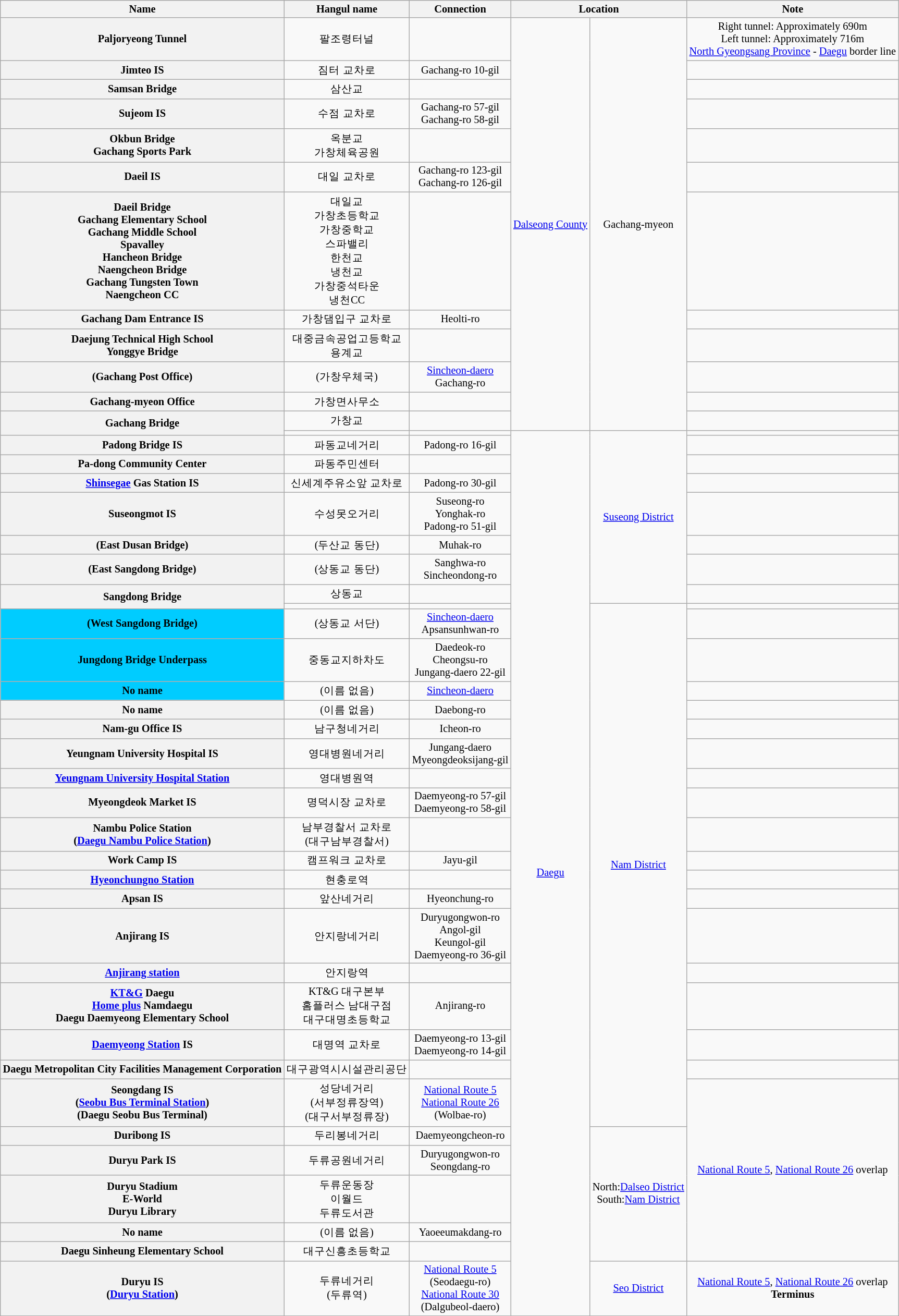<table class="wikitable" style="font-size: 85%; text-align: center;">
<tr>
<th>Name </th>
<th>Hangul name</th>
<th>Connection</th>
<th colspan="2">Location</th>
<th>Note</th>
</tr>
<tr>
<th>Paljoryeong Tunnel</th>
<td>팔조령터널</td>
<td></td>
<td rowspan=12><a href='#'>Dalseong County</a></td>
<td rowspan=12>Gachang-myeon</td>
<td>Right tunnel: Approximately 690m<br>Left tunnel: Approximately 716m<br><a href='#'>North Gyeongsang Province</a> - <a href='#'>Daegu</a> border line</td>
</tr>
<tr>
<th>Jimteo IS</th>
<td>짐터 교차로</td>
<td>Gachang-ro 10-gil</td>
<td></td>
</tr>
<tr>
<th>Samsan Bridge</th>
<td>삼산교</td>
<td></td>
<td></td>
</tr>
<tr>
<th>Sujeom IS</th>
<td>수점 교차로</td>
<td>Gachang-ro 57-gil<br>Gachang-ro 58-gil</td>
<td></td>
</tr>
<tr>
<th>Okbun Bridge<br>Gachang Sports Park</th>
<td>옥분교<br>가창체육공원</td>
<td></td>
<td></td>
</tr>
<tr>
<th>Daeil IS</th>
<td>대일 교차로</td>
<td>Gachang-ro 123-gil<br>Gachang-ro 126-gil</td>
<td></td>
</tr>
<tr>
<th>Daeil Bridge<br>Gachang Elementary School<br>Gachang Middle School<br>Spavalley<br>Hancheon Bridge<br>Naengcheon Bridge<br>Gachang Tungsten Town<br>Naengcheon CC</th>
<td>대일교<br>가창초등학교<br>가창중학교<br>스파밸리<br>한천교<br>냉천교<br>가창중석타운<br>냉천CC</td>
<td></td>
<td></td>
</tr>
<tr>
<th>Gachang Dam Entrance IS</th>
<td>가창댐입구 교차로</td>
<td>Heolti-ro</td>
<td></td>
</tr>
<tr>
<th>Daejung Technical High School<br>Yonggye Bridge</th>
<td>대중금속공업고등학교<br>용계교</td>
<td></td>
<td></td>
</tr>
<tr>
<th>(Gachang Post Office)</th>
<td>(가창우체국)</td>
<td><a href='#'>Sincheon-daero</a><br>Gachang-ro</td>
<td></td>
</tr>
<tr>
<th>Gachang-myeon Office</th>
<td>가창면사무소</td>
<td></td>
<td></td>
</tr>
<tr>
<th rowspan=2>Gachang Bridge</th>
<td>가창교</td>
<td></td>
<td></td>
</tr>
<tr>
<td></td>
<td></td>
<td rowspan=33><a href='#'>Daegu</a></td>
<td rowspan=8><a href='#'>Suseong District</a></td>
<td></td>
</tr>
<tr>
<th>Padong Bridge IS</th>
<td>파동교네거리</td>
<td>Padong-ro 16-gil</td>
<td></td>
</tr>
<tr>
<th>Pa-dong Community Center</th>
<td>파동주민센터</td>
<td></td>
<td></td>
</tr>
<tr>
<th><a href='#'>Shinsegae</a> Gas Station IS</th>
<td>신세계주유소앞 교차로</td>
<td>Padong-ro 30-gil</td>
<td></td>
</tr>
<tr>
<th>Suseongmot IS</th>
<td>수성못오거리</td>
<td>Suseong-ro<br>Yonghak-ro<br>Padong-ro 51-gil</td>
<td></td>
</tr>
<tr>
<th>(East Dusan Bridge)</th>
<td>(두산교 동단)</td>
<td>Muhak-ro</td>
<td></td>
</tr>
<tr>
<th>(East Sangdong Bridge)</th>
<td>(상동교 동단)</td>
<td>Sanghwa-ro<br>Sincheondong-ro</td>
<td></td>
</tr>
<tr>
<th rowspan=2>Sangdong Bridge</th>
<td>상동교</td>
<td></td>
<td></td>
</tr>
<tr>
<td></td>
<td></td>
<td rowspan=19><a href='#'>Nam District</a></td>
<td></td>
</tr>
<tr>
<th style="background-color: #00CCFF;">(West Sangdong Bridge)</th>
<td>(상동교 서단)</td>
<td><a href='#'>Sincheon-daero</a><br>Apsansunhwan-ro</td>
<td></td>
</tr>
<tr>
<th style="background-color: #00CCFF;">Jungdong Bridge Underpass</th>
<td>중동교지하차도</td>
<td>Daedeok-ro<br>Cheongsu-ro<br>Jungang-daero 22-gil</td>
<td></td>
</tr>
<tr>
<th style="background-color: #00CCFF;">No name</th>
<td>(이름 없음)</td>
<td><a href='#'>Sincheon-daero</a></td>
<td></td>
</tr>
<tr>
<th>No name</th>
<td>(이름 없음)</td>
<td>Daebong-ro</td>
<td></td>
</tr>
<tr>
<th>Nam-gu Office IS</th>
<td>남구청네거리</td>
<td>Icheon-ro</td>
<td></td>
</tr>
<tr>
<th>Yeungnam University Hospital IS</th>
<td>영대병원네거리</td>
<td>Jungang-daero<br>Myeongdeoksijang-gil</td>
<td></td>
</tr>
<tr>
<th><a href='#'>Yeungnam University Hospital Station</a></th>
<td>영대병원역</td>
<td></td>
<td></td>
</tr>
<tr>
<th>Myeongdeok Market IS</th>
<td>명덕시장 교차로</td>
<td>Daemyeong-ro 57-gil<br>Daemyeong-ro 58-gil</td>
<td></td>
</tr>
<tr>
<th>Nambu Police Station<br>(<a href='#'>Daegu Nambu Police Station</a>)</th>
<td>남부경찰서 교차로<br>(대구남부경찰서)</td>
<td></td>
<td></td>
</tr>
<tr>
<th>Work Camp IS</th>
<td>캠프워크 교차로</td>
<td>Jayu-gil</td>
<td></td>
</tr>
<tr>
<th><a href='#'>Hyeonchungno Station</a></th>
<td>현충로역</td>
<td></td>
<td></td>
</tr>
<tr>
<th>Apsan IS</th>
<td>앞산네거리</td>
<td>Hyeonchung-ro</td>
<td></td>
</tr>
<tr>
<th>Anjirang IS</th>
<td>안지랑네거리</td>
<td>Duryugongwon-ro<br>Angol-gil<br>Keungol-gil<br>Daemyeong-ro 36-gil</td>
<td></td>
</tr>
<tr>
<th><a href='#'>Anjirang station</a></th>
<td>안지랑역</td>
<td></td>
<td></td>
</tr>
<tr>
<th><a href='#'>KT&G</a> Daegu<br><a href='#'>Home plus</a> Namdaegu<br>Daegu Daemyeong Elementary School</th>
<td>KT&G 대구본부<br>홈플러스 남대구점<br>대구대명초등학교</td>
<td>Anjirang-ro</td>
<td></td>
</tr>
<tr>
<th><a href='#'>Daemyeong Station</a> IS</th>
<td>대명역 교차로</td>
<td>Daemyeong-ro 13-gil<br>Daemyeong-ro 14-gil</td>
<td></td>
</tr>
<tr>
<th>Daegu Metropolitan City Facilities Management Corporation</th>
<td>대구광역시시설관리공단</td>
<td></td>
<td></td>
</tr>
<tr>
<th>Seongdang IS<br>(<a href='#'>Seobu Bus Terminal Station</a>)<br>(Daegu Seobu Bus Terminal)</th>
<td>성당네거리<br>(서부정류장역)<br>(대구서부정류장)</td>
<td><a href='#'>National Route 5</a><br><a href='#'>National Route 26</a><br>(Wolbae-ro)</td>
<td rowspan=6><a href='#'>National Route 5</a>, <a href='#'>National Route 26</a> overlap</td>
</tr>
<tr>
<th>Duribong IS</th>
<td>두리봉네거리</td>
<td>Daemyeongcheon-ro</td>
<td rowspan=5>North:<a href='#'>Dalseo District</a><br>South:<a href='#'>Nam District</a></td>
</tr>
<tr>
<th>Duryu Park IS</th>
<td>두류공원네거리</td>
<td>Duryugongwon-ro<br>Seongdang-ro</td>
</tr>
<tr>
<th>Duryu Stadium<br>E-World<br>Duryu Library</th>
<td>두류운동장<br>이월드<br>두류도서관</td>
<td></td>
</tr>
<tr>
<th>No name</th>
<td>(이름 없음)</td>
<td>Yaoeeumakdang-ro</td>
</tr>
<tr>
<th>Daegu Sinheung Elementary School</th>
<td>대구신흥초등학교</td>
<td></td>
</tr>
<tr>
<th>Duryu IS<br>(<a href='#'>Duryu Station</a>)</th>
<td>두류네거리<br>(두류역)</td>
<td><a href='#'>National Route 5</a><br>(Seodaegu-ro)<br><a href='#'>National Route 30</a><br>(Dalgubeol-daero)</td>
<td><a href='#'>Seo District</a></td>
<td><a href='#'>National Route 5</a>, <a href='#'>National Route 26</a> overlap<br><strong>Terminus</strong></td>
</tr>
</table>
